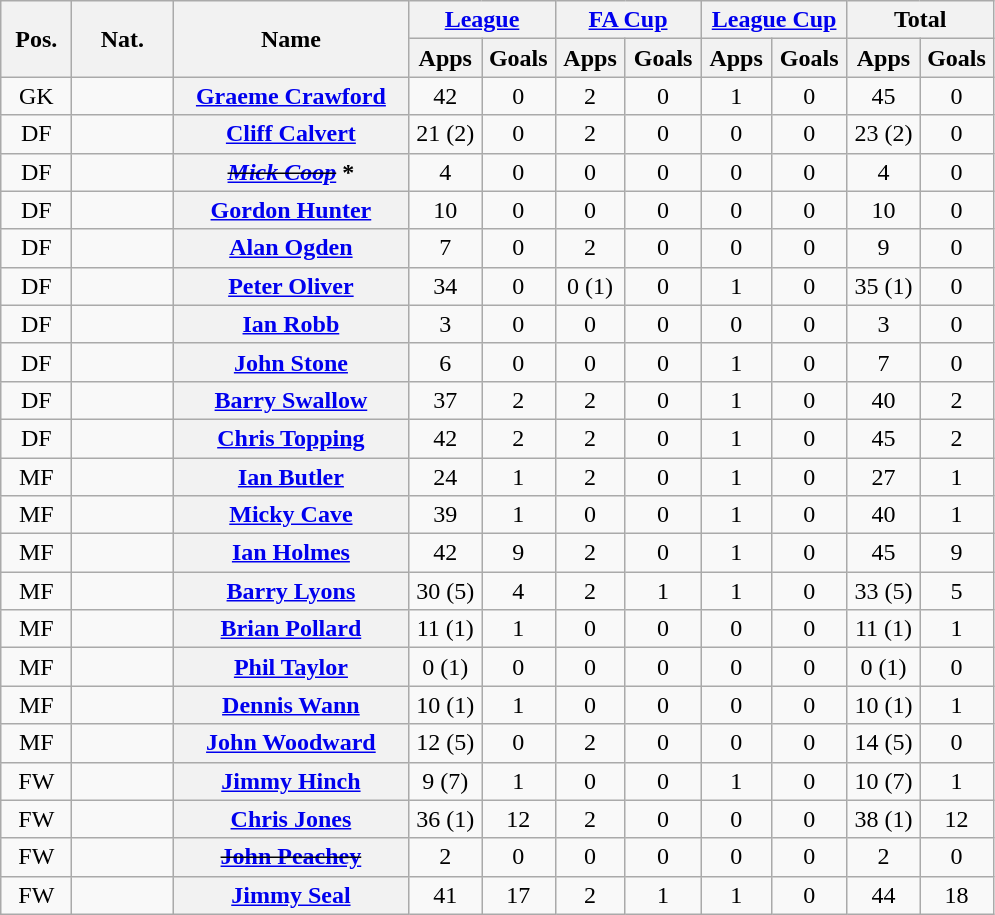<table class="wikitable plainrowheaders" style=text-align:center>
<tr>
<th rowspan=2 width=40>Pos.</th>
<th rowspan=2 width=60>Nat.</th>
<th rowspan=2 width=150 scope=col>Name</th>
<th colspan=2 width=90><a href='#'>League</a></th>
<th colspan=2 width=90><a href='#'>FA Cup</a></th>
<th colspan=2 width=90><a href='#'>League Cup</a></th>
<th colspan=2 width=90>Total</th>
</tr>
<tr>
<th scope=col>Apps</th>
<th scope=col>Goals</th>
<th scope=col>Apps</th>
<th scope=col>Goals</th>
<th scope=col>Apps</th>
<th scope=col>Goals</th>
<th scope=col>Apps</th>
<th scope=col>Goals</th>
</tr>
<tr>
<td>GK</td>
<td align=left></td>
<th scope=row><a href='#'>Graeme Crawford</a></th>
<td>42</td>
<td>0</td>
<td>2</td>
<td>0</td>
<td>1</td>
<td>0</td>
<td>45</td>
<td>0</td>
</tr>
<tr>
<td>DF</td>
<td align=left></td>
<th scope=row><a href='#'>Cliff Calvert</a></th>
<td>21 (2)</td>
<td>0</td>
<td>2</td>
<td>0</td>
<td>0</td>
<td>0</td>
<td>23 (2)</td>
<td>0</td>
</tr>
<tr>
<td>DF</td>
<td align=left></td>
<th scope=row><em><s><a href='#'>Mick Coop</a></s></em> * </th>
<td>4</td>
<td>0</td>
<td>0</td>
<td>0</td>
<td>0</td>
<td>0</td>
<td>4</td>
<td>0</td>
</tr>
<tr>
<td>DF</td>
<td align=left></td>
<th scope=row><a href='#'>Gordon Hunter</a></th>
<td>10</td>
<td>0</td>
<td>0</td>
<td>0</td>
<td>0</td>
<td>0</td>
<td>10</td>
<td>0</td>
</tr>
<tr>
<td>DF</td>
<td align=left></td>
<th scope=row><a href='#'>Alan Ogden</a></th>
<td>7</td>
<td>0</td>
<td>2</td>
<td>0</td>
<td>0</td>
<td>0</td>
<td>9</td>
<td>0</td>
</tr>
<tr>
<td>DF</td>
<td align=left></td>
<th scope=row><a href='#'>Peter Oliver</a></th>
<td>34</td>
<td>0</td>
<td>0 (1)</td>
<td>0</td>
<td>1</td>
<td>0</td>
<td>35 (1)</td>
<td>0</td>
</tr>
<tr>
<td>DF</td>
<td align=left></td>
<th scope=row><a href='#'>Ian Robb</a></th>
<td>3</td>
<td>0</td>
<td>0</td>
<td>0</td>
<td>0</td>
<td>0</td>
<td>3</td>
<td>0</td>
</tr>
<tr>
<td>DF</td>
<td align=left></td>
<th scope=row><a href='#'>John Stone</a></th>
<td>6</td>
<td>0</td>
<td>0</td>
<td>0</td>
<td>1</td>
<td>0</td>
<td>7</td>
<td>0</td>
</tr>
<tr>
<td>DF</td>
<td align=left></td>
<th scope=row><a href='#'>Barry Swallow</a></th>
<td>37</td>
<td>2</td>
<td>2</td>
<td>0</td>
<td>1</td>
<td>0</td>
<td>40</td>
<td>2</td>
</tr>
<tr>
<td>DF</td>
<td align=left></td>
<th scope=row><a href='#'>Chris Topping</a></th>
<td>42</td>
<td>2</td>
<td>2</td>
<td>0</td>
<td>1</td>
<td>0</td>
<td>45</td>
<td>2</td>
</tr>
<tr>
<td>MF</td>
<td align=left></td>
<th scope=row><a href='#'>Ian Butler</a></th>
<td>24</td>
<td>1</td>
<td>2</td>
<td>0</td>
<td>1</td>
<td>0</td>
<td>27</td>
<td>1</td>
</tr>
<tr>
<td>MF</td>
<td align=left></td>
<th scope=row><a href='#'>Micky Cave</a></th>
<td>39</td>
<td>1</td>
<td>0</td>
<td>0</td>
<td>1</td>
<td>0</td>
<td>40</td>
<td>1</td>
</tr>
<tr>
<td>MF</td>
<td align=left></td>
<th scope=row><a href='#'>Ian Holmes</a></th>
<td>42</td>
<td>9</td>
<td>2</td>
<td>0</td>
<td>1</td>
<td>0</td>
<td>45</td>
<td>9</td>
</tr>
<tr>
<td>MF</td>
<td align=left></td>
<th scope=row><a href='#'>Barry Lyons</a></th>
<td>30 (5)</td>
<td>4</td>
<td>2</td>
<td>1</td>
<td>1</td>
<td>0</td>
<td>33 (5)</td>
<td>5</td>
</tr>
<tr>
<td>MF</td>
<td align=left></td>
<th scope=row><a href='#'>Brian Pollard</a></th>
<td>11 (1)</td>
<td>1</td>
<td>0</td>
<td>0</td>
<td>0</td>
<td>0</td>
<td>11 (1)</td>
<td>1</td>
</tr>
<tr>
<td>MF</td>
<td align=left></td>
<th scope=row><a href='#'>Phil Taylor</a></th>
<td>0 (1)</td>
<td>0</td>
<td>0</td>
<td>0</td>
<td>0</td>
<td>0</td>
<td>0 (1)</td>
<td>0</td>
</tr>
<tr>
<td>MF</td>
<td align=left></td>
<th scope=row><a href='#'>Dennis Wann</a></th>
<td>10 (1)</td>
<td>1</td>
<td>0</td>
<td>0</td>
<td>0</td>
<td>0</td>
<td>10 (1)</td>
<td>1</td>
</tr>
<tr>
<td>MF</td>
<td align=left></td>
<th scope=row><a href='#'>John Woodward</a></th>
<td>12 (5)</td>
<td>0</td>
<td>2</td>
<td>0</td>
<td>0</td>
<td>0</td>
<td>14 (5)</td>
<td>0</td>
</tr>
<tr>
<td>FW</td>
<td align=left></td>
<th scope=row><a href='#'>Jimmy Hinch</a></th>
<td>9 (7)</td>
<td>1</td>
<td>0</td>
<td>0</td>
<td>1</td>
<td>0</td>
<td>10 (7)</td>
<td>1</td>
</tr>
<tr>
<td>FW</td>
<td align=left></td>
<th scope=row><a href='#'>Chris Jones</a></th>
<td>36 (1)</td>
<td>12</td>
<td>2</td>
<td>0</td>
<td>0</td>
<td>0</td>
<td>38 (1)</td>
<td>12</td>
</tr>
<tr>
<td>FW</td>
<td align=left></td>
<th scope=row><s><a href='#'>John Peachey</a></s> </th>
<td>2</td>
<td>0</td>
<td>0</td>
<td>0</td>
<td>0</td>
<td>0</td>
<td>2</td>
<td>0</td>
</tr>
<tr>
<td>FW</td>
<td align=left></td>
<th scope=row><a href='#'>Jimmy Seal</a></th>
<td>41</td>
<td>17</td>
<td>2</td>
<td>1</td>
<td>1</td>
<td>0</td>
<td>44</td>
<td>18</td>
</tr>
</table>
